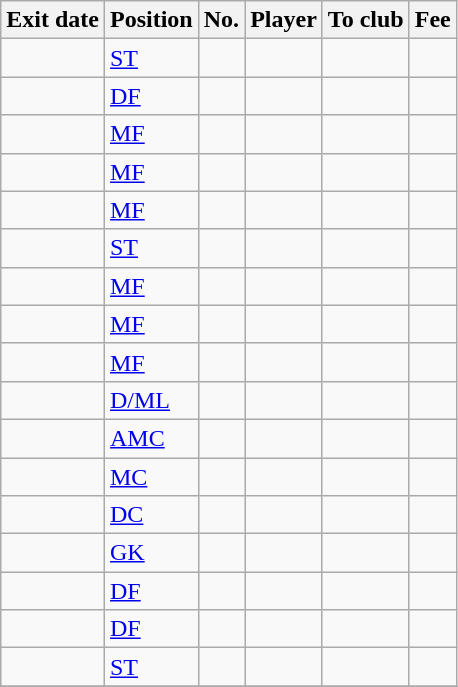<table class="wikitable sortable">
<tr>
<th>Exit date</th>
<th>Position</th>
<th>No.</th>
<th>Player</th>
<th>To club</th>
<th>Fee</th>
</tr>
<tr>
<td></td>
<td><a href='#'>ST</a></td>
<td></td>
<td></td>
<td></td>
<td></td>
</tr>
<tr>
<td></td>
<td><a href='#'>DF</a></td>
<td></td>
<td></td>
<td></td>
<td></td>
</tr>
<tr>
<td></td>
<td><a href='#'>MF</a></td>
<td></td>
<td></td>
<td></td>
<td></td>
</tr>
<tr>
<td></td>
<td><a href='#'>MF</a></td>
<td></td>
<td></td>
<td></td>
<td></td>
</tr>
<tr>
<td></td>
<td><a href='#'>MF</a></td>
<td></td>
<td></td>
<td></td>
<td></td>
</tr>
<tr>
<td></td>
<td><a href='#'>ST</a></td>
<td></td>
<td></td>
<td></td>
<td></td>
</tr>
<tr>
<td></td>
<td><a href='#'>MF</a></td>
<td></td>
<td></td>
<td></td>
<td></td>
</tr>
<tr>
<td></td>
<td><a href='#'>MF</a></td>
<td></td>
<td></td>
<td></td>
<td></td>
</tr>
<tr>
<td></td>
<td><a href='#'>MF</a></td>
<td></td>
<td></td>
<td></td>
<td></td>
</tr>
<tr>
<td></td>
<td><a href='#'>D/ML</a></td>
<td></td>
<td></td>
<td></td>
<td></td>
</tr>
<tr>
<td></td>
<td><a href='#'>AMC</a></td>
<td></td>
<td></td>
<td></td>
<td></td>
</tr>
<tr>
<td></td>
<td><a href='#'>MC</a></td>
<td></td>
<td></td>
<td></td>
<td></td>
</tr>
<tr>
<td></td>
<td><a href='#'>DC</a></td>
<td></td>
<td></td>
<td></td>
<td></td>
</tr>
<tr>
<td></td>
<td><a href='#'>GK</a></td>
<td></td>
<td></td>
<td></td>
<td></td>
</tr>
<tr>
<td></td>
<td><a href='#'>DF</a></td>
<td></td>
<td></td>
<td></td>
<td></td>
</tr>
<tr>
<td></td>
<td><a href='#'>DF</a></td>
<td></td>
<td></td>
<td></td>
<td></td>
</tr>
<tr>
<td></td>
<td><a href='#'>ST</a></td>
<td></td>
<td></td>
<td></td>
<td></td>
</tr>
<tr>
</tr>
</table>
